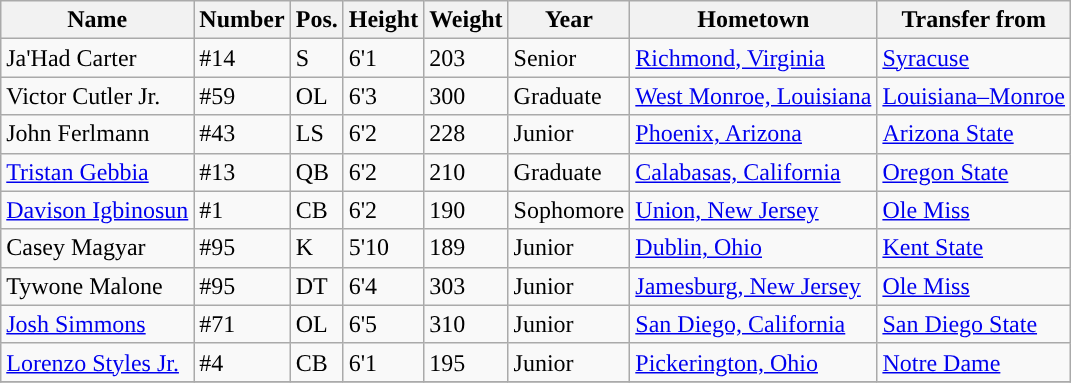<table class="wikitable sortable">
<tr>
<th style="text-align:center; ">Name</th>
<th style="text-align:center; ">Number</th>
<th style="text-align:center; ">Pos.</th>
<th style="text-align:center; ">Height</th>
<th style="text-align:center; ">Weight</th>
<th style="text-align:center; ">Year</th>
<th style="text-align:center; ">Hometown</th>
<th style="text-align:center; ">Transfer from</th>
</tr>
<tr>
<td>Ja'Had Carter</td>
<td>#14</td>
<td>S</td>
<td>6'1</td>
<td>203</td>
<td>Senior</td>
<td><a href='#'>Richmond, Virginia</a></td>
<td><a href='#'>Syracuse</a></td>
</tr>
<tr>
<td>Victor Cutler Jr.</td>
<td>#59</td>
<td>OL</td>
<td>6'3</td>
<td>300</td>
<td>Graduate</td>
<td><a href='#'>West Monroe, Louisiana</a></td>
<td><a href='#'>Louisiana–Monroe</a></td>
</tr>
<tr>
<td>John Ferlmann</td>
<td>#43</td>
<td>LS</td>
<td>6'2</td>
<td>228</td>
<td>Junior</td>
<td><a href='#'>Phoenix, Arizona</a></td>
<td><a href='#'>Arizona State</a></td>
</tr>
<tr>
<td><a href='#'>Tristan Gebbia</a></td>
<td>#13</td>
<td>QB</td>
<td>6'2</td>
<td>210</td>
<td>Graduate</td>
<td><a href='#'>Calabasas, California</a></td>
<td><a href='#'>Oregon State</a></td>
</tr>
<tr>
<td><a href='#'>Davison Igbinosun</a></td>
<td>#1</td>
<td>CB</td>
<td>6'2</td>
<td>190</td>
<td>Sophomore</td>
<td><a href='#'>Union, New Jersey</a></td>
<td><a href='#'>Ole Miss</a></td>
</tr>
<tr>
<td>Casey Magyar</td>
<td>#95</td>
<td>K</td>
<td>5'10</td>
<td>189</td>
<td>Junior</td>
<td><a href='#'>Dublin, Ohio</a></td>
<td><a href='#'>Kent State</a></td>
</tr>
<tr>
<td>Tywone Malone</td>
<td>#95</td>
<td>DT</td>
<td>6'4</td>
<td>303</td>
<td>Junior</td>
<td><a href='#'>Jamesburg, New Jersey</a></td>
<td><a href='#'>Ole Miss</a></td>
</tr>
<tr>
<td><a href='#'>Josh Simmons</a></td>
<td>#71</td>
<td>OL</td>
<td>6'5</td>
<td>310</td>
<td>Junior</td>
<td><a href='#'>San Diego, California</a></td>
<td><a href='#'>San Diego State</a></td>
</tr>
<tr>
<td><a href='#'>Lorenzo Styles Jr.</a></td>
<td>#4</td>
<td>CB</td>
<td>6'1</td>
<td>195</td>
<td>Junior</td>
<td><a href='#'>Pickerington, Ohio</a></td>
<td><a href='#'>Notre Dame</a></td>
</tr>
<tr>
</tr>
</table>
